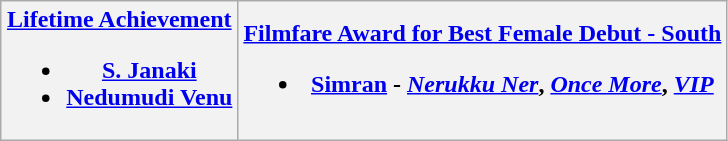<table class="wikitable">
<tr>
<th><a href='#'>Lifetime Achievement</a><br><ul><li><a href='#'>S. Janaki</a></li><li><a href='#'>Nedumudi Venu</a></li></ul></th>
<th><a href='#'>Filmfare Award for Best Female Debut - South</a><br><ul><li><a href='#'>Simran</a> - <em><a href='#'>Nerukku Ner</a></em>, <em><a href='#'>Once More</a></em>, <em><a href='#'>VIP</a></em></li></ul></th>
</tr>
</table>
